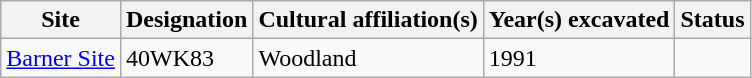<table class="wikitable">
<tr>
<th>Site</th>
<th>Designation</th>
<th>Cultural affiliation(s)</th>
<th>Year(s) excavated</th>
<th>Status</th>
</tr>
<tr>
<td><a href='#'>Barner Site</a></td>
<td>40WK83</td>
<td>Woodland</td>
<td>1991</td>
<td></td>
</tr>
</table>
